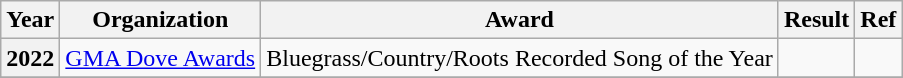<table class="wikitable plainrowheaders">
<tr>
<th>Year</th>
<th>Organization</th>
<th>Award</th>
<th>Result</th>
<th>Ref</th>
</tr>
<tr>
<th scope="row">2022</th>
<td><a href='#'>GMA Dove Awards</a></td>
<td>Bluegrass/Country/Roots Recorded Song of the Year</td>
<td></td>
<td></td>
</tr>
<tr>
</tr>
</table>
